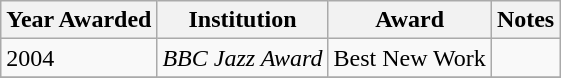<table class="wikitable sortable">
<tr>
<th>Year Awarded</th>
<th>Institution</th>
<th>Award</th>
<th>Notes</th>
</tr>
<tr>
<td>2004</td>
<td><em>BBC Jazz Award</em></td>
<td>Best New Work</td>
<td></td>
</tr>
<tr>
</tr>
</table>
